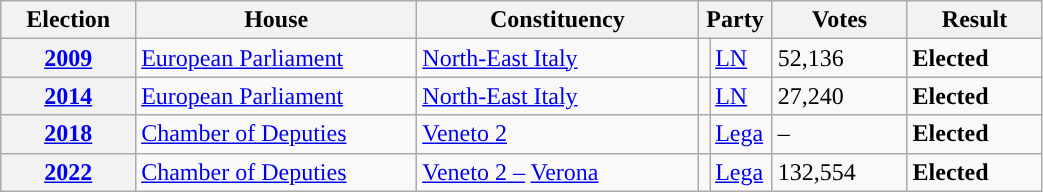<table class=wikitable style="width:55%; border:1px #AAAAFF solid">
<tr>
<th width=12%>Election</th>
<th width=25%>House</th>
<th width=25%>Constituency</th>
<th width=5% colspan="2">Party</th>
<th width=12%>Votes</th>
<th width=12%>Result</th>
</tr>
<tr>
<th><a href='#'>2009</a></th>
<td><a href='#'>European Parliament</a></td>
<td><a href='#'>North-East Italy</a></td>
<td></td>
<td><a href='#'>LN</a></td>
<td>52,136</td>
<td> <strong>Elected</strong></td>
</tr>
<tr>
<th><a href='#'>2014</a></th>
<td><a href='#'>European Parliament</a></td>
<td><a href='#'>North-East Italy</a></td>
<td></td>
<td><a href='#'>LN</a></td>
<td>27,240</td>
<td> <strong>Elected</strong></td>
</tr>
<tr>
<th><a href='#'>2018</a></th>
<td><a href='#'>Chamber of Deputies</a></td>
<td><a href='#'>Veneto 2</a></td>
<td></td>
<td><a href='#'>Lega</a></td>
<td>–</td>
<td> <strong>Elected</strong></td>
</tr>
<tr>
<th><a href='#'>2022</a></th>
<td><a href='#'>Chamber of Deputies</a></td>
<td><a href='#'>Veneto 2 –</a> <a href='#'>Verona</a></td>
<td></td>
<td><a href='#'>Lega</a></td>
<td>132,554</td>
<td> <strong>Elected</strong></td>
</tr>
</table>
